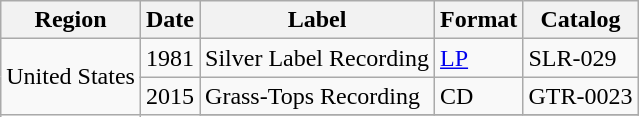<table class="wikitable">
<tr>
<th>Region</th>
<th>Date</th>
<th>Label</th>
<th>Format</th>
<th>Catalog</th>
</tr>
<tr>
<td rowspan="3">United States</td>
<td>1981</td>
<td>Silver Label Recording</td>
<td><a href='#'>LP</a></td>
<td>SLR-029</td>
</tr>
<tr>
<td rowspan="2">2015</td>
<td>Grass-Tops Recording</td>
<td>CD</td>
<td>GTR-0023</td>
</tr>
<tr>
</tr>
</table>
